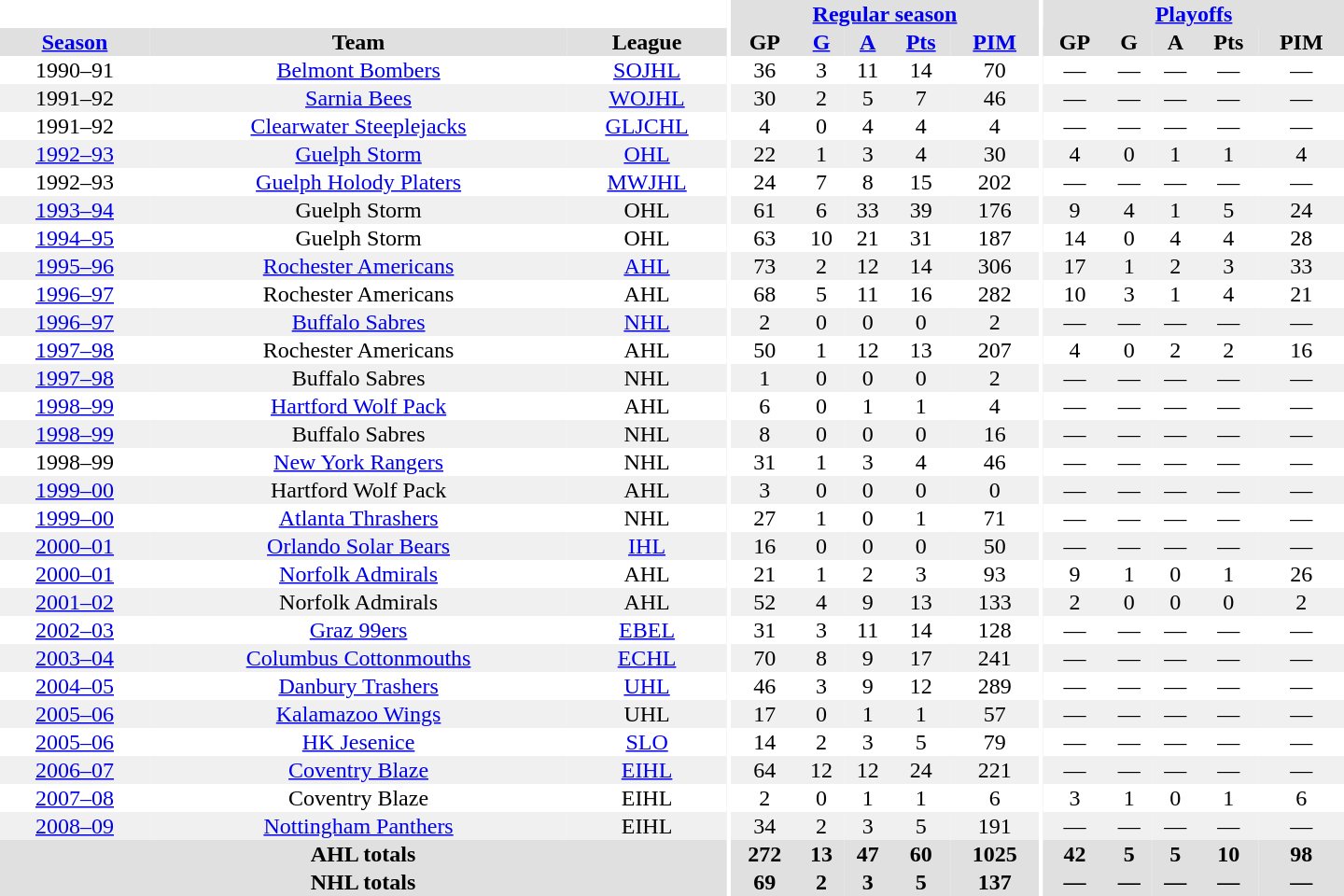<table border="0" cellpadding="1" cellspacing="0" style="text-align:center; width:60em">
<tr bgcolor="#e0e0e0">
<th colspan="3" bgcolor="#ffffff"></th>
<th rowspan="100" bgcolor="#ffffff"></th>
<th colspan="5"><a href='#'>Regular season</a></th>
<th rowspan="100" bgcolor="#ffffff"></th>
<th colspan="5"><a href='#'>Playoffs</a></th>
</tr>
<tr bgcolor="#e0e0e0">
<th><a href='#'>Season</a></th>
<th>Team</th>
<th>League</th>
<th>GP</th>
<th><a href='#'>G</a></th>
<th><a href='#'>A</a></th>
<th><a href='#'>Pts</a></th>
<th><a href='#'>PIM</a></th>
<th>GP</th>
<th>G</th>
<th>A</th>
<th>Pts</th>
<th>PIM</th>
</tr>
<tr>
<td>1990–91</td>
<td><a href='#'>Belmont Bombers</a></td>
<td><a href='#'>SOJHL</a></td>
<td>36</td>
<td>3</td>
<td>11</td>
<td>14</td>
<td>70</td>
<td>—</td>
<td>—</td>
<td>—</td>
<td>—</td>
<td>—</td>
</tr>
<tr bgcolor="#f0f0f0">
<td>1991–92</td>
<td><a href='#'>Sarnia Bees</a></td>
<td><a href='#'>WOJHL</a></td>
<td>30</td>
<td>2</td>
<td>5</td>
<td>7</td>
<td>46</td>
<td>—</td>
<td>—</td>
<td>—</td>
<td>—</td>
<td>—</td>
</tr>
<tr>
<td>1991–92</td>
<td><a href='#'>Clearwater Steeplejacks</a></td>
<td><a href='#'>GLJCHL</a></td>
<td>4</td>
<td>0</td>
<td>4</td>
<td>4</td>
<td>4</td>
<td>—</td>
<td>—</td>
<td>—</td>
<td>—</td>
<td>—</td>
</tr>
<tr bgcolor="#f0f0f0">
<td><a href='#'>1992–93</a></td>
<td><a href='#'>Guelph Storm</a></td>
<td><a href='#'>OHL</a></td>
<td>22</td>
<td>1</td>
<td>3</td>
<td>4</td>
<td>30</td>
<td>4</td>
<td>0</td>
<td>1</td>
<td>1</td>
<td>4</td>
</tr>
<tr>
<td>1992–93</td>
<td><a href='#'>Guelph Holody Platers</a></td>
<td><a href='#'>MWJHL</a></td>
<td>24</td>
<td>7</td>
<td>8</td>
<td>15</td>
<td>202</td>
<td>—</td>
<td>—</td>
<td>—</td>
<td>—</td>
<td>—</td>
</tr>
<tr bgcolor="#f0f0f0">
<td><a href='#'>1993–94</a></td>
<td>Guelph Storm</td>
<td>OHL</td>
<td>61</td>
<td>6</td>
<td>33</td>
<td>39</td>
<td>176</td>
<td>9</td>
<td>4</td>
<td>1</td>
<td>5</td>
<td>24</td>
</tr>
<tr>
<td><a href='#'>1994–95</a></td>
<td>Guelph Storm</td>
<td>OHL</td>
<td>63</td>
<td>10</td>
<td>21</td>
<td>31</td>
<td>187</td>
<td>14</td>
<td>0</td>
<td>4</td>
<td>4</td>
<td>28</td>
</tr>
<tr bgcolor="#f0f0f0">
<td><a href='#'>1995–96</a></td>
<td><a href='#'>Rochester Americans</a></td>
<td><a href='#'>AHL</a></td>
<td>73</td>
<td>2</td>
<td>12</td>
<td>14</td>
<td>306</td>
<td>17</td>
<td>1</td>
<td>2</td>
<td>3</td>
<td>33</td>
</tr>
<tr>
<td><a href='#'>1996–97</a></td>
<td>Rochester Americans</td>
<td>AHL</td>
<td>68</td>
<td>5</td>
<td>11</td>
<td>16</td>
<td>282</td>
<td>10</td>
<td>3</td>
<td>1</td>
<td>4</td>
<td>21</td>
</tr>
<tr bgcolor="#f0f0f0">
<td><a href='#'>1996–97</a></td>
<td><a href='#'>Buffalo Sabres</a></td>
<td><a href='#'>NHL</a></td>
<td>2</td>
<td>0</td>
<td>0</td>
<td>0</td>
<td>2</td>
<td>—</td>
<td>—</td>
<td>—</td>
<td>—</td>
<td>—</td>
</tr>
<tr>
<td><a href='#'>1997–98</a></td>
<td>Rochester Americans</td>
<td>AHL</td>
<td>50</td>
<td>1</td>
<td>12</td>
<td>13</td>
<td>207</td>
<td>4</td>
<td>0</td>
<td>2</td>
<td>2</td>
<td>16</td>
</tr>
<tr bgcolor="#f0f0f0">
<td><a href='#'>1997–98</a></td>
<td>Buffalo Sabres</td>
<td>NHL</td>
<td>1</td>
<td>0</td>
<td>0</td>
<td>0</td>
<td>2</td>
<td>—</td>
<td>—</td>
<td>—</td>
<td>—</td>
<td>—</td>
</tr>
<tr>
<td><a href='#'>1998–99</a></td>
<td><a href='#'>Hartford Wolf Pack</a></td>
<td>AHL</td>
<td>6</td>
<td>0</td>
<td>1</td>
<td>1</td>
<td>4</td>
<td>—</td>
<td>—</td>
<td>—</td>
<td>—</td>
<td>—</td>
</tr>
<tr bgcolor="#f0f0f0">
<td><a href='#'>1998–99</a></td>
<td>Buffalo Sabres</td>
<td>NHL</td>
<td>8</td>
<td>0</td>
<td>0</td>
<td>0</td>
<td>16</td>
<td>—</td>
<td>—</td>
<td>—</td>
<td>—</td>
<td>—</td>
</tr>
<tr>
<td>1998–99</td>
<td><a href='#'>New York Rangers</a></td>
<td>NHL</td>
<td>31</td>
<td>1</td>
<td>3</td>
<td>4</td>
<td>46</td>
<td>—</td>
<td>—</td>
<td>—</td>
<td>—</td>
<td>—</td>
</tr>
<tr bgcolor="#f0f0f0">
<td><a href='#'>1999–00</a></td>
<td>Hartford Wolf Pack</td>
<td>AHL</td>
<td>3</td>
<td>0</td>
<td>0</td>
<td>0</td>
<td>0</td>
<td>—</td>
<td>—</td>
<td>—</td>
<td>—</td>
<td>—</td>
</tr>
<tr>
<td><a href='#'>1999–00</a></td>
<td><a href='#'>Atlanta Thrashers</a></td>
<td>NHL</td>
<td>27</td>
<td>1</td>
<td>0</td>
<td>1</td>
<td>71</td>
<td>—</td>
<td>—</td>
<td>—</td>
<td>—</td>
<td>—</td>
</tr>
<tr bgcolor="#f0f0f0">
<td><a href='#'>2000–01</a></td>
<td><a href='#'>Orlando Solar Bears</a></td>
<td><a href='#'>IHL</a></td>
<td>16</td>
<td>0</td>
<td>0</td>
<td>0</td>
<td>50</td>
<td>—</td>
<td>—</td>
<td>—</td>
<td>—</td>
<td>—</td>
</tr>
<tr>
<td><a href='#'>2000–01</a></td>
<td><a href='#'>Norfolk Admirals</a></td>
<td>AHL</td>
<td>21</td>
<td>1</td>
<td>2</td>
<td>3</td>
<td>93</td>
<td>9</td>
<td>1</td>
<td>0</td>
<td>1</td>
<td>26</td>
</tr>
<tr bgcolor="#f0f0f0">
<td><a href='#'>2001–02</a></td>
<td>Norfolk Admirals</td>
<td>AHL</td>
<td>52</td>
<td>4</td>
<td>9</td>
<td>13</td>
<td>133</td>
<td>2</td>
<td>0</td>
<td>0</td>
<td>0</td>
<td>2</td>
</tr>
<tr>
<td><a href='#'>2002–03</a></td>
<td><a href='#'>Graz 99ers</a></td>
<td><a href='#'>EBEL</a></td>
<td>31</td>
<td>3</td>
<td>11</td>
<td>14</td>
<td>128</td>
<td>—</td>
<td>—</td>
<td>—</td>
<td>—</td>
<td>—</td>
</tr>
<tr bgcolor="#f0f0f0">
<td><a href='#'>2003–04</a></td>
<td><a href='#'>Columbus Cottonmouths</a></td>
<td><a href='#'>ECHL</a></td>
<td>70</td>
<td>8</td>
<td>9</td>
<td>17</td>
<td>241</td>
<td>—</td>
<td>—</td>
<td>—</td>
<td>—</td>
<td>—</td>
</tr>
<tr>
<td><a href='#'>2004–05</a></td>
<td><a href='#'>Danbury Trashers</a></td>
<td><a href='#'>UHL</a></td>
<td>46</td>
<td>3</td>
<td>9</td>
<td>12</td>
<td>289</td>
<td>—</td>
<td>—</td>
<td>—</td>
<td>—</td>
<td>—</td>
</tr>
<tr bgcolor="#f0f0f0">
<td><a href='#'>2005–06</a></td>
<td><a href='#'>Kalamazoo Wings</a></td>
<td>UHL</td>
<td>17</td>
<td>0</td>
<td>1</td>
<td>1</td>
<td>57</td>
<td>—</td>
<td>—</td>
<td>—</td>
<td>—</td>
<td>—</td>
</tr>
<tr>
<td><a href='#'>2005–06</a></td>
<td><a href='#'>HK Jesenice</a></td>
<td><a href='#'>SLO</a></td>
<td>14</td>
<td>2</td>
<td>3</td>
<td>5</td>
<td>79</td>
<td>—</td>
<td>—</td>
<td>—</td>
<td>—</td>
<td>—</td>
</tr>
<tr bgcolor="#f0f0f0">
<td><a href='#'>2006–07</a></td>
<td><a href='#'>Coventry Blaze</a></td>
<td><a href='#'>EIHL</a></td>
<td>64</td>
<td>12</td>
<td>12</td>
<td>24</td>
<td>221</td>
<td>—</td>
<td>—</td>
<td>—</td>
<td>—</td>
<td>—</td>
</tr>
<tr>
<td><a href='#'>2007–08</a></td>
<td>Coventry Blaze</td>
<td>EIHL</td>
<td>2</td>
<td>0</td>
<td>1</td>
<td>1</td>
<td>6</td>
<td>3</td>
<td>1</td>
<td>0</td>
<td>1</td>
<td>6</td>
</tr>
<tr bgcolor="#f0f0f0">
<td><a href='#'>2008–09</a></td>
<td><a href='#'>Nottingham Panthers</a></td>
<td>EIHL</td>
<td>34</td>
<td>2</td>
<td>3</td>
<td>5</td>
<td>191</td>
<td>—</td>
<td>—</td>
<td>—</td>
<td>—</td>
<td>—</td>
</tr>
<tr bgcolor="#e0e0e0">
<th colspan="3">AHL totals</th>
<th>272</th>
<th>13</th>
<th>47</th>
<th>60</th>
<th>1025</th>
<th>42</th>
<th>5</th>
<th>5</th>
<th>10</th>
<th>98</th>
</tr>
<tr bgcolor="#e0e0e0">
<th colspan="3">NHL totals</th>
<th>69</th>
<th>2</th>
<th>3</th>
<th>5</th>
<th>137</th>
<th>—</th>
<th>—</th>
<th>—</th>
<th>—</th>
<th>—</th>
</tr>
</table>
